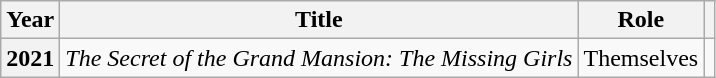<table class="wikitable plainrowheaders">
<tr>
<th scope="col">Year</th>
<th scope="col">Title</th>
<th scope="col">Role</th>
<th scope="col" class="unsortable"></th>
</tr>
<tr>
<th scope="row">2021</th>
<td><em>The Secret of the Grand Mansion: The Missing Girls</em></td>
<td>Themselves</td>
<td style="text-align:center"></td>
</tr>
</table>
